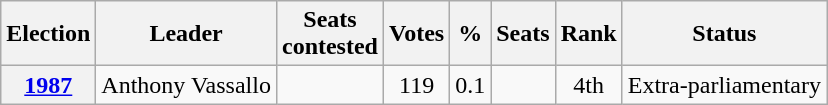<table class="wikitable" style="text-align:center">
<tr>
<th>Election</th>
<th>Leader</th>
<th>Seats<br>contested</th>
<th>Votes</th>
<th>%</th>
<th>Seats</th>
<th>Rank</th>
<th>Status</th>
</tr>
<tr>
<th><a href='#'>1987</a></th>
<td>Anthony Vassallo</td>
<td></td>
<td>119</td>
<td>0.1</td>
<td></td>
<td>4th</td>
<td>Extra-parliamentary</td>
</tr>
</table>
